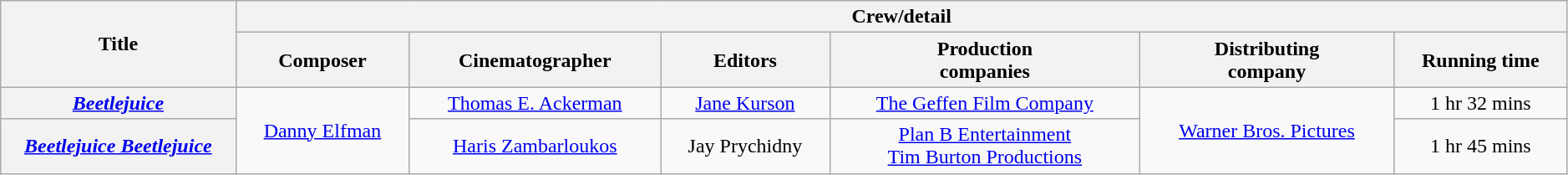<table class="wikitable sortable" style="text-align:center; width:99%;">
<tr>
<th rowspan="2" style="width:15%;">Title</th>
<th colspan="7">Crew/detail</th>
</tr>
<tr>
<th style="text-align:center;">Composer</th>
<th style="text-align:center;">Cinematographer</th>
<th style="text-align:center;">Editors</th>
<th style="text-align:center;">Production<br>companies</th>
<th style="text-align:center;">Distributing<br>company</th>
<th style="text-align:center;">Running time</th>
</tr>
<tr>
<th><em><a href='#'>Beetlejuice</a></em></th>
<td rowspan="2"><a href='#'>Danny Elfman</a></td>
<td><a href='#'>Thomas E. Ackerman</a></td>
<td><a href='#'>Jane Kurson</a></td>
<td><a href='#'>The Geffen Film Company</a></td>
<td rowspan="2"><a href='#'>Warner Bros. Pictures</a></td>
<td>1 hr 32 mins</td>
</tr>
<tr>
<th><em><a href='#'>Beetlejuice Beetlejuice</a></em></th>
<td><a href='#'>Haris Zambarloukos</a></td>
<td>Jay Prychidny</td>
<td><a href='#'>Plan B Entertainment</a><br><a href='#'>Tim Burton Productions</a></td>
<td>1 hr 45 mins</td>
</tr>
</table>
